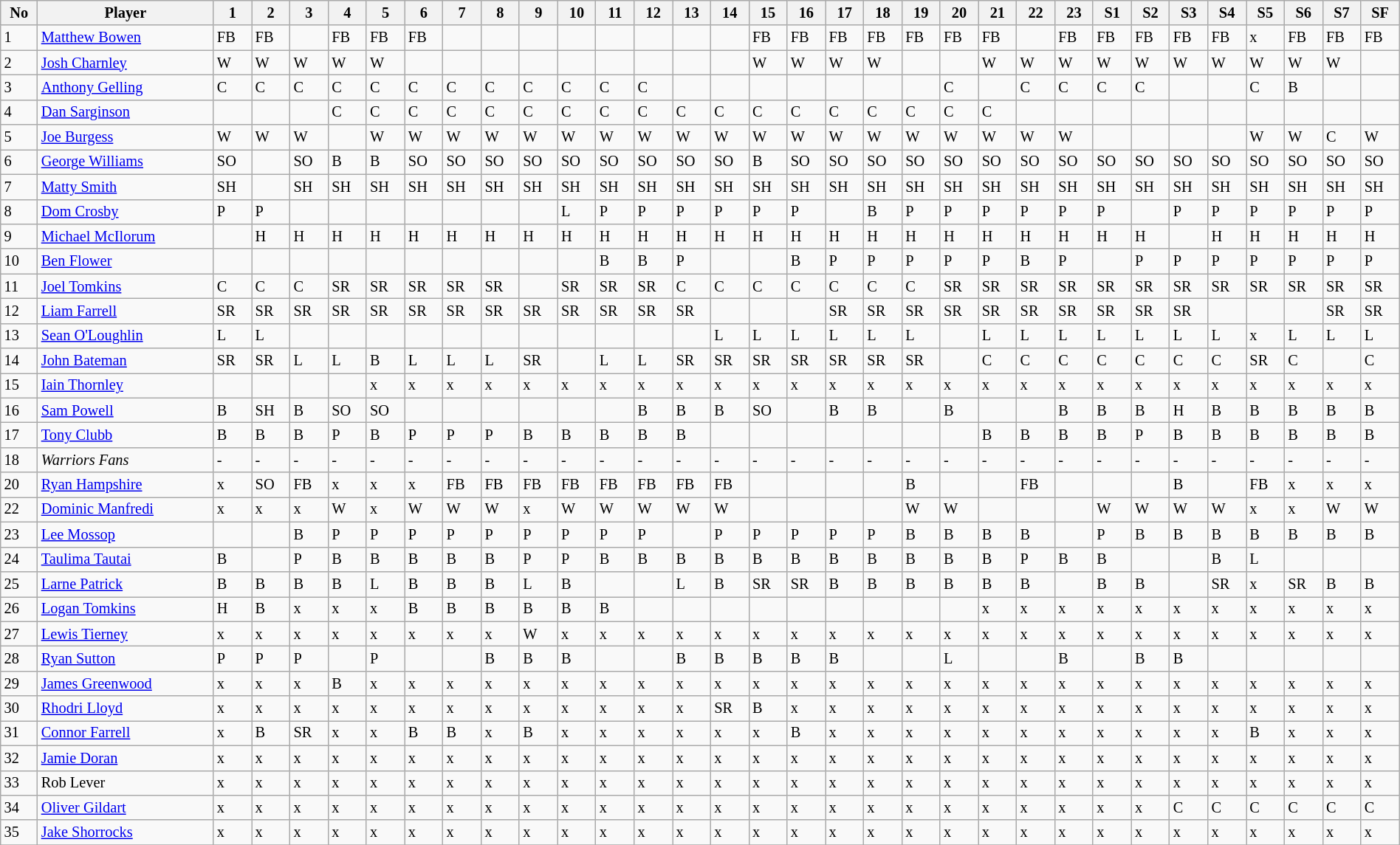<table class="wikitable" style="font-size:85%;" width="100%">
<tr>
<th>No</th>
<th>Player</th>
<th>1</th>
<th>2</th>
<th>3</th>
<th>4</th>
<th>5</th>
<th>6</th>
<th>7</th>
<th>8</th>
<th>9</th>
<th>10</th>
<th>11</th>
<th>12</th>
<th>13</th>
<th>14</th>
<th>15</th>
<th>16</th>
<th>17</th>
<th>18</th>
<th>19</th>
<th>20</th>
<th>21</th>
<th>22</th>
<th>23</th>
<th>S1</th>
<th>S2</th>
<th>S3</th>
<th>S4</th>
<th>S5</th>
<th>S6</th>
<th>S7</th>
<th>SF</th>
</tr>
<tr>
<td>1</td>
<td><a href='#'>Matthew Bowen</a></td>
<td>FB</td>
<td>FB</td>
<td></td>
<td>FB</td>
<td>FB</td>
<td>FB</td>
<td></td>
<td></td>
<td></td>
<td></td>
<td></td>
<td></td>
<td></td>
<td></td>
<td>FB</td>
<td>FB</td>
<td>FB</td>
<td>FB</td>
<td>FB</td>
<td>FB</td>
<td>FB</td>
<td></td>
<td>FB</td>
<td>FB</td>
<td>FB</td>
<td>FB</td>
<td>FB</td>
<td>x</td>
<td>FB</td>
<td>FB</td>
<td>FB</td>
</tr>
<tr>
<td>2</td>
<td><a href='#'>Josh Charnley</a></td>
<td>W</td>
<td>W</td>
<td>W</td>
<td>W</td>
<td>W</td>
<td></td>
<td></td>
<td></td>
<td></td>
<td></td>
<td></td>
<td></td>
<td></td>
<td></td>
<td>W</td>
<td>W</td>
<td>W</td>
<td>W</td>
<td></td>
<td></td>
<td>W</td>
<td>W</td>
<td>W</td>
<td>W</td>
<td>W</td>
<td>W</td>
<td>W</td>
<td>W</td>
<td>W</td>
<td>W</td>
<td></td>
</tr>
<tr>
<td>3</td>
<td><a href='#'>Anthony Gelling</a></td>
<td>C</td>
<td>C</td>
<td>C</td>
<td>C</td>
<td>C</td>
<td>C</td>
<td>C</td>
<td>C</td>
<td>C</td>
<td>C</td>
<td>C</td>
<td>C</td>
<td></td>
<td></td>
<td></td>
<td></td>
<td></td>
<td></td>
<td></td>
<td>C</td>
<td></td>
<td>C</td>
<td>C</td>
<td>C</td>
<td>C</td>
<td></td>
<td></td>
<td>C</td>
<td>B</td>
<td></td>
<td></td>
</tr>
<tr>
<td>4</td>
<td><a href='#'>Dan Sarginson</a></td>
<td></td>
<td></td>
<td></td>
<td>C</td>
<td>C</td>
<td>C</td>
<td>C</td>
<td>C</td>
<td>C</td>
<td>C</td>
<td>C</td>
<td>C</td>
<td>C</td>
<td>C</td>
<td>C</td>
<td>C</td>
<td>C</td>
<td>C</td>
<td>C</td>
<td>C</td>
<td>C</td>
<td></td>
<td></td>
<td></td>
<td></td>
<td></td>
<td></td>
<td></td>
<td></td>
<td></td>
<td></td>
</tr>
<tr>
<td>5</td>
<td><a href='#'>Joe Burgess</a></td>
<td>W</td>
<td>W</td>
<td>W</td>
<td></td>
<td>W</td>
<td>W</td>
<td>W</td>
<td>W</td>
<td>W</td>
<td>W</td>
<td>W</td>
<td>W</td>
<td>W</td>
<td>W</td>
<td>W</td>
<td>W</td>
<td>W</td>
<td>W</td>
<td>W</td>
<td>W</td>
<td>W</td>
<td>W</td>
<td>W</td>
<td></td>
<td></td>
<td></td>
<td></td>
<td>W</td>
<td>W</td>
<td>C</td>
<td>W</td>
</tr>
<tr>
<td>6</td>
<td><a href='#'>George Williams</a></td>
<td>SO</td>
<td></td>
<td>SO</td>
<td>B</td>
<td>B</td>
<td>SO</td>
<td>SO</td>
<td>SO</td>
<td>SO</td>
<td>SO</td>
<td>SO</td>
<td>SO</td>
<td>SO</td>
<td>SO</td>
<td>B</td>
<td>SO</td>
<td>SO</td>
<td>SO</td>
<td>SO</td>
<td>SO</td>
<td>SO</td>
<td>SO</td>
<td>SO</td>
<td>SO</td>
<td>SO</td>
<td>SO</td>
<td>SO</td>
<td>SO</td>
<td>SO</td>
<td>SO</td>
<td>SO</td>
</tr>
<tr>
<td>7</td>
<td><a href='#'>Matty Smith</a></td>
<td>SH</td>
<td></td>
<td>SH</td>
<td>SH</td>
<td>SH</td>
<td>SH</td>
<td>SH</td>
<td>SH</td>
<td>SH</td>
<td>SH</td>
<td>SH</td>
<td>SH</td>
<td>SH</td>
<td>SH</td>
<td>SH</td>
<td>SH</td>
<td>SH</td>
<td>SH</td>
<td>SH</td>
<td>SH</td>
<td>SH</td>
<td>SH</td>
<td>SH</td>
<td>SH</td>
<td>SH</td>
<td>SH</td>
<td>SH</td>
<td>SH</td>
<td>SH</td>
<td>SH</td>
<td>SH</td>
</tr>
<tr>
<td>8</td>
<td><a href='#'>Dom Crosby</a></td>
<td>P</td>
<td>P</td>
<td></td>
<td></td>
<td></td>
<td></td>
<td></td>
<td></td>
<td></td>
<td>L</td>
<td>P</td>
<td>P</td>
<td>P</td>
<td>P</td>
<td>P</td>
<td>P</td>
<td></td>
<td>B</td>
<td>P</td>
<td>P</td>
<td>P</td>
<td>P</td>
<td>P</td>
<td>P</td>
<td></td>
<td>P</td>
<td>P</td>
<td>P</td>
<td>P</td>
<td>P</td>
<td>P</td>
</tr>
<tr>
<td>9</td>
<td><a href='#'>Michael McIlorum</a></td>
<td></td>
<td>H</td>
<td>H</td>
<td>H</td>
<td>H</td>
<td>H</td>
<td>H</td>
<td>H</td>
<td>H</td>
<td>H</td>
<td>H</td>
<td>H</td>
<td>H</td>
<td>H</td>
<td>H</td>
<td>H</td>
<td>H</td>
<td>H</td>
<td>H</td>
<td>H</td>
<td>H</td>
<td>H</td>
<td>H</td>
<td>H</td>
<td>H</td>
<td></td>
<td>H</td>
<td>H</td>
<td>H</td>
<td>H</td>
<td>H</td>
</tr>
<tr>
<td>10</td>
<td><a href='#'>Ben Flower</a></td>
<td></td>
<td></td>
<td></td>
<td></td>
<td></td>
<td></td>
<td></td>
<td></td>
<td></td>
<td></td>
<td>B</td>
<td>B</td>
<td>P</td>
<td></td>
<td></td>
<td>B</td>
<td>P</td>
<td>P</td>
<td>P</td>
<td>P</td>
<td>P</td>
<td>B</td>
<td>P</td>
<td></td>
<td>P</td>
<td>P</td>
<td>P</td>
<td>P</td>
<td>P</td>
<td>P</td>
<td>P</td>
</tr>
<tr>
<td>11</td>
<td><a href='#'>Joel Tomkins</a></td>
<td>C</td>
<td>C</td>
<td>C</td>
<td>SR</td>
<td>SR</td>
<td>SR</td>
<td>SR</td>
<td>SR</td>
<td></td>
<td>SR</td>
<td>SR</td>
<td>SR</td>
<td>C</td>
<td>C</td>
<td>C</td>
<td>C</td>
<td>C</td>
<td>C</td>
<td>C</td>
<td>SR</td>
<td>SR</td>
<td>SR</td>
<td>SR</td>
<td>SR</td>
<td>SR</td>
<td>SR</td>
<td>SR</td>
<td>SR</td>
<td>SR</td>
<td>SR</td>
<td>SR</td>
</tr>
<tr>
<td>12</td>
<td><a href='#'>Liam Farrell</a></td>
<td>SR</td>
<td>SR</td>
<td>SR</td>
<td>SR</td>
<td>SR</td>
<td>SR</td>
<td>SR</td>
<td>SR</td>
<td>SR</td>
<td>SR</td>
<td>SR</td>
<td>SR</td>
<td>SR</td>
<td></td>
<td></td>
<td></td>
<td>SR</td>
<td>SR</td>
<td>SR</td>
<td>SR</td>
<td>SR</td>
<td>SR</td>
<td>SR</td>
<td>SR</td>
<td>SR</td>
<td>SR</td>
<td></td>
<td></td>
<td></td>
<td>SR</td>
<td>SR</td>
</tr>
<tr>
<td>13</td>
<td><a href='#'>Sean O'Loughlin</a></td>
<td>L</td>
<td>L</td>
<td></td>
<td></td>
<td></td>
<td></td>
<td></td>
<td></td>
<td></td>
<td></td>
<td></td>
<td></td>
<td></td>
<td>L</td>
<td>L</td>
<td>L</td>
<td>L</td>
<td>L</td>
<td>L</td>
<td></td>
<td>L</td>
<td>L</td>
<td>L</td>
<td>L</td>
<td>L</td>
<td>L</td>
<td>L</td>
<td>x</td>
<td>L</td>
<td>L</td>
<td>L</td>
</tr>
<tr>
<td>14</td>
<td><a href='#'>John Bateman</a></td>
<td>SR</td>
<td>SR</td>
<td>L</td>
<td>L</td>
<td>B</td>
<td>L</td>
<td>L</td>
<td>L</td>
<td>SR</td>
<td></td>
<td>L</td>
<td>L</td>
<td>SR</td>
<td>SR</td>
<td>SR</td>
<td>SR</td>
<td>SR</td>
<td>SR</td>
<td>SR</td>
<td></td>
<td>C</td>
<td>C</td>
<td>C</td>
<td>C</td>
<td>C</td>
<td>C</td>
<td>C</td>
<td>SR</td>
<td>C</td>
<td></td>
<td>C</td>
</tr>
<tr>
<td>15</td>
<td><a href='#'>Iain Thornley</a></td>
<td></td>
<td></td>
<td></td>
<td></td>
<td>x</td>
<td>x</td>
<td>x</td>
<td>x</td>
<td>x</td>
<td>x</td>
<td>x</td>
<td>x</td>
<td>x</td>
<td>x</td>
<td>x</td>
<td>x</td>
<td>x</td>
<td>x</td>
<td>x</td>
<td>x</td>
<td>x</td>
<td>x</td>
<td>x</td>
<td>x</td>
<td>x</td>
<td>x</td>
<td>x</td>
<td>x</td>
<td>x</td>
<td>x</td>
<td>x</td>
</tr>
<tr>
<td>16</td>
<td><a href='#'>Sam Powell</a></td>
<td>B</td>
<td>SH</td>
<td>B</td>
<td>SO</td>
<td>SO</td>
<td></td>
<td></td>
<td></td>
<td></td>
<td></td>
<td></td>
<td>B</td>
<td>B</td>
<td>B</td>
<td>SO</td>
<td></td>
<td>B</td>
<td>B</td>
<td></td>
<td>B</td>
<td></td>
<td></td>
<td>B</td>
<td>B</td>
<td>B</td>
<td>H</td>
<td>B</td>
<td>B</td>
<td>B</td>
<td>B</td>
<td>B</td>
</tr>
<tr>
<td>17</td>
<td><a href='#'>Tony Clubb</a></td>
<td>B</td>
<td>B</td>
<td>B</td>
<td>P</td>
<td>B</td>
<td>P</td>
<td>P</td>
<td>P</td>
<td>B</td>
<td>B</td>
<td>B</td>
<td>B</td>
<td>B</td>
<td></td>
<td></td>
<td></td>
<td></td>
<td></td>
<td></td>
<td></td>
<td>B</td>
<td>B</td>
<td>B</td>
<td>B</td>
<td>P</td>
<td>B</td>
<td>B</td>
<td>B</td>
<td>B</td>
<td>B</td>
<td>B</td>
</tr>
<tr>
<td>18</td>
<td><em>Warriors Fans</em></td>
<td>-</td>
<td>-</td>
<td>-</td>
<td>-</td>
<td>-</td>
<td>-</td>
<td>-</td>
<td>-</td>
<td>-</td>
<td>-</td>
<td>-</td>
<td>-</td>
<td>-</td>
<td>-</td>
<td>-</td>
<td>-</td>
<td>-</td>
<td>-</td>
<td>-</td>
<td>-</td>
<td>-</td>
<td>-</td>
<td>-</td>
<td>-</td>
<td>-</td>
<td>-</td>
<td>-</td>
<td>-</td>
<td>-</td>
<td>-</td>
<td>-</td>
</tr>
<tr>
<td>20</td>
<td><a href='#'>Ryan Hampshire</a></td>
<td>x</td>
<td>SO</td>
<td>FB</td>
<td>x</td>
<td>x</td>
<td>x</td>
<td>FB</td>
<td>FB</td>
<td>FB</td>
<td>FB</td>
<td>FB</td>
<td>FB</td>
<td>FB</td>
<td>FB</td>
<td></td>
<td></td>
<td></td>
<td></td>
<td>B</td>
<td></td>
<td></td>
<td>FB</td>
<td></td>
<td></td>
<td></td>
<td>B</td>
<td></td>
<td>FB</td>
<td>x</td>
<td>x</td>
<td>x</td>
</tr>
<tr>
<td>22</td>
<td><a href='#'>Dominic Manfredi</a></td>
<td>x</td>
<td>x</td>
<td>x</td>
<td>W</td>
<td>x</td>
<td>W</td>
<td>W</td>
<td>W</td>
<td>x</td>
<td>W</td>
<td>W</td>
<td>W</td>
<td>W</td>
<td>W</td>
<td></td>
<td></td>
<td></td>
<td></td>
<td>W</td>
<td>W</td>
<td></td>
<td></td>
<td></td>
<td>W</td>
<td>W</td>
<td>W</td>
<td>W</td>
<td>x</td>
<td>x</td>
<td>W</td>
<td>W</td>
</tr>
<tr>
<td>23</td>
<td><a href='#'>Lee Mossop</a></td>
<td></td>
<td></td>
<td>B</td>
<td>P</td>
<td>P</td>
<td>P</td>
<td>P</td>
<td>P</td>
<td>P</td>
<td>P</td>
<td>P</td>
<td>P</td>
<td></td>
<td>P</td>
<td>P</td>
<td>P</td>
<td>P</td>
<td>P</td>
<td>B</td>
<td>B</td>
<td>B</td>
<td>B</td>
<td></td>
<td>P</td>
<td>B</td>
<td>B</td>
<td>B</td>
<td>B</td>
<td>B</td>
<td>B</td>
<td>B</td>
</tr>
<tr>
<td>24</td>
<td><a href='#'>Taulima Tautai</a></td>
<td>B</td>
<td></td>
<td>P</td>
<td>B</td>
<td>B</td>
<td>B</td>
<td>B</td>
<td>B</td>
<td>P</td>
<td>P</td>
<td>B</td>
<td>B</td>
<td>B</td>
<td>B</td>
<td>B</td>
<td>B</td>
<td>B</td>
<td>B</td>
<td>B</td>
<td>B</td>
<td>B</td>
<td>P</td>
<td>B</td>
<td>B</td>
<td></td>
<td></td>
<td>B</td>
<td>L</td>
<td></td>
<td></td>
<td></td>
</tr>
<tr>
<td>25</td>
<td><a href='#'>Larne Patrick</a></td>
<td>B</td>
<td>B</td>
<td>B</td>
<td>B</td>
<td>L</td>
<td>B</td>
<td>B</td>
<td>B</td>
<td>L</td>
<td>B</td>
<td></td>
<td></td>
<td>L</td>
<td>B</td>
<td>SR</td>
<td>SR</td>
<td>B</td>
<td>B</td>
<td>B</td>
<td>B</td>
<td>B</td>
<td>B</td>
<td></td>
<td>B</td>
<td>B</td>
<td></td>
<td>SR</td>
<td>x</td>
<td>SR</td>
<td>B</td>
<td>B</td>
</tr>
<tr>
<td>26</td>
<td><a href='#'>Logan Tomkins</a></td>
<td>H</td>
<td>B</td>
<td>x</td>
<td>x</td>
<td>x</td>
<td>B</td>
<td>B</td>
<td>B</td>
<td>B</td>
<td>B</td>
<td>B</td>
<td></td>
<td></td>
<td></td>
<td></td>
<td></td>
<td></td>
<td></td>
<td></td>
<td></td>
<td>x</td>
<td>x</td>
<td>x</td>
<td>x</td>
<td>x</td>
<td>x</td>
<td>x</td>
<td>x</td>
<td>x</td>
<td>x</td>
<td>x</td>
</tr>
<tr>
<td>27</td>
<td><a href='#'>Lewis Tierney</a></td>
<td>x</td>
<td>x</td>
<td>x</td>
<td>x</td>
<td>x</td>
<td>x</td>
<td>x</td>
<td>x</td>
<td>W</td>
<td>x</td>
<td>x</td>
<td>x</td>
<td>x</td>
<td>x</td>
<td>x</td>
<td>x</td>
<td>x</td>
<td>x</td>
<td>x</td>
<td>x</td>
<td>x</td>
<td>x</td>
<td>x</td>
<td>x</td>
<td>x</td>
<td>x</td>
<td>x</td>
<td>x</td>
<td>x</td>
<td>x</td>
<td>x</td>
</tr>
<tr>
<td>28</td>
<td><a href='#'>Ryan Sutton</a></td>
<td>P</td>
<td>P</td>
<td>P</td>
<td></td>
<td>P</td>
<td></td>
<td></td>
<td>B</td>
<td>B</td>
<td>B</td>
<td></td>
<td></td>
<td>B</td>
<td>B</td>
<td>B</td>
<td>B</td>
<td>B</td>
<td></td>
<td></td>
<td>L</td>
<td></td>
<td></td>
<td>B</td>
<td></td>
<td>B</td>
<td>B</td>
<td></td>
<td></td>
<td></td>
<td></td>
<td></td>
</tr>
<tr>
<td>29</td>
<td><a href='#'>James Greenwood</a></td>
<td>x</td>
<td>x</td>
<td>x</td>
<td>B</td>
<td>x</td>
<td>x</td>
<td>x</td>
<td>x</td>
<td>x</td>
<td>x</td>
<td>x</td>
<td>x</td>
<td>x</td>
<td>x</td>
<td>x</td>
<td>x</td>
<td>x</td>
<td>x</td>
<td>x</td>
<td>x</td>
<td>x</td>
<td>x</td>
<td>x</td>
<td>x</td>
<td>x</td>
<td>x</td>
<td>x</td>
<td>x</td>
<td>x</td>
<td>x</td>
<td>x</td>
</tr>
<tr>
<td>30</td>
<td><a href='#'>Rhodri Lloyd</a></td>
<td>x</td>
<td>x</td>
<td>x</td>
<td>x</td>
<td>x</td>
<td>x</td>
<td>x</td>
<td>x</td>
<td>x</td>
<td>x</td>
<td>x</td>
<td>x</td>
<td>x</td>
<td>SR</td>
<td>B</td>
<td>x</td>
<td>x</td>
<td>x</td>
<td>x</td>
<td>x</td>
<td>x</td>
<td>x</td>
<td>x</td>
<td>x</td>
<td>x</td>
<td>x</td>
<td>x</td>
<td>x</td>
<td>x</td>
<td>x</td>
<td>x</td>
</tr>
<tr>
<td>31</td>
<td><a href='#'>Connor Farrell</a></td>
<td>x</td>
<td>B</td>
<td>SR</td>
<td>x</td>
<td>x</td>
<td>B</td>
<td>B</td>
<td>x</td>
<td>B</td>
<td>x</td>
<td>x</td>
<td>x</td>
<td>x</td>
<td>x</td>
<td>x</td>
<td>B</td>
<td>x</td>
<td>x</td>
<td>x</td>
<td>x</td>
<td>x</td>
<td>x</td>
<td>x</td>
<td>x</td>
<td>x</td>
<td>x</td>
<td>x</td>
<td>B</td>
<td>x</td>
<td>x</td>
<td>x</td>
</tr>
<tr>
<td>32</td>
<td><a href='#'>Jamie Doran</a></td>
<td>x</td>
<td>x</td>
<td>x</td>
<td>x</td>
<td>x</td>
<td>x</td>
<td>x</td>
<td>x</td>
<td>x</td>
<td>x</td>
<td>x</td>
<td>x</td>
<td>x</td>
<td>x</td>
<td>x</td>
<td>x</td>
<td>x</td>
<td>x</td>
<td>x</td>
<td>x</td>
<td>x</td>
<td>x</td>
<td>x</td>
<td>x</td>
<td>x</td>
<td>x</td>
<td>x</td>
<td>x</td>
<td>x</td>
<td>x</td>
<td>x</td>
</tr>
<tr>
<td>33</td>
<td>Rob Lever</td>
<td>x</td>
<td>x</td>
<td>x</td>
<td>x</td>
<td>x</td>
<td>x</td>
<td>x</td>
<td>x</td>
<td>x</td>
<td>x</td>
<td>x</td>
<td>x</td>
<td>x</td>
<td>x</td>
<td>x</td>
<td>x</td>
<td>x</td>
<td>x</td>
<td>x</td>
<td>x</td>
<td>x</td>
<td>x</td>
<td>x</td>
<td>x</td>
<td>x</td>
<td>x</td>
<td>x</td>
<td>x</td>
<td>x</td>
<td>x</td>
<td>x</td>
</tr>
<tr>
<td>34</td>
<td><a href='#'>Oliver Gildart</a></td>
<td>x</td>
<td>x</td>
<td>x</td>
<td>x</td>
<td>x</td>
<td>x</td>
<td>x</td>
<td>x</td>
<td>x</td>
<td>x</td>
<td>x</td>
<td>x</td>
<td>x</td>
<td>x</td>
<td>x</td>
<td>x</td>
<td>x</td>
<td>x</td>
<td>x</td>
<td>x</td>
<td>x</td>
<td>x</td>
<td>x</td>
<td>x</td>
<td>x</td>
<td>C</td>
<td>C</td>
<td>C</td>
<td>C</td>
<td>C</td>
<td>C</td>
</tr>
<tr>
<td>35</td>
<td><a href='#'>Jake Shorrocks</a></td>
<td>x</td>
<td>x</td>
<td>x</td>
<td>x</td>
<td>x</td>
<td>x</td>
<td>x</td>
<td>x</td>
<td>x</td>
<td>x</td>
<td>x</td>
<td>x</td>
<td>x</td>
<td>x</td>
<td>x</td>
<td>x</td>
<td>x</td>
<td>x</td>
<td>x</td>
<td>x</td>
<td>x</td>
<td>x</td>
<td>x</td>
<td>x</td>
<td>x</td>
<td>x</td>
<td>x</td>
<td>x</td>
<td>x</td>
<td>x</td>
<td>x</td>
</tr>
<tr>
</tr>
</table>
